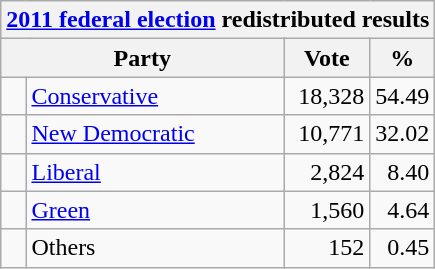<table class="wikitable">
<tr>
<th colspan="4"><a href='#'>2011 federal election</a> redistributed results</th>
</tr>
<tr>
<th bgcolor="#DDDDFF" width="130px" colspan="2">Party</th>
<th bgcolor="#DDDDFF" width="50px">Vote</th>
<th bgcolor="#DDDDFF" width="30px">%</th>
</tr>
<tr>
<td> </td>
<td><a href='#'>Conservative</a></td>
<td align="right">18,328</td>
<td align="right">54.49</td>
</tr>
<tr>
<td> </td>
<td><a href='#'>New Democratic</a></td>
<td align="right">10,771</td>
<td align="right">32.02</td>
</tr>
<tr>
<td> </td>
<td><a href='#'>Liberal</a></td>
<td align="right">2,824</td>
<td align="right">8.40</td>
</tr>
<tr>
<td> </td>
<td><a href='#'>Green</a></td>
<td align="right">1,560</td>
<td align="right">4.64</td>
</tr>
<tr>
<td> </td>
<td>Others</td>
<td align="right">152</td>
<td align="right">0.45</td>
</tr>
</table>
